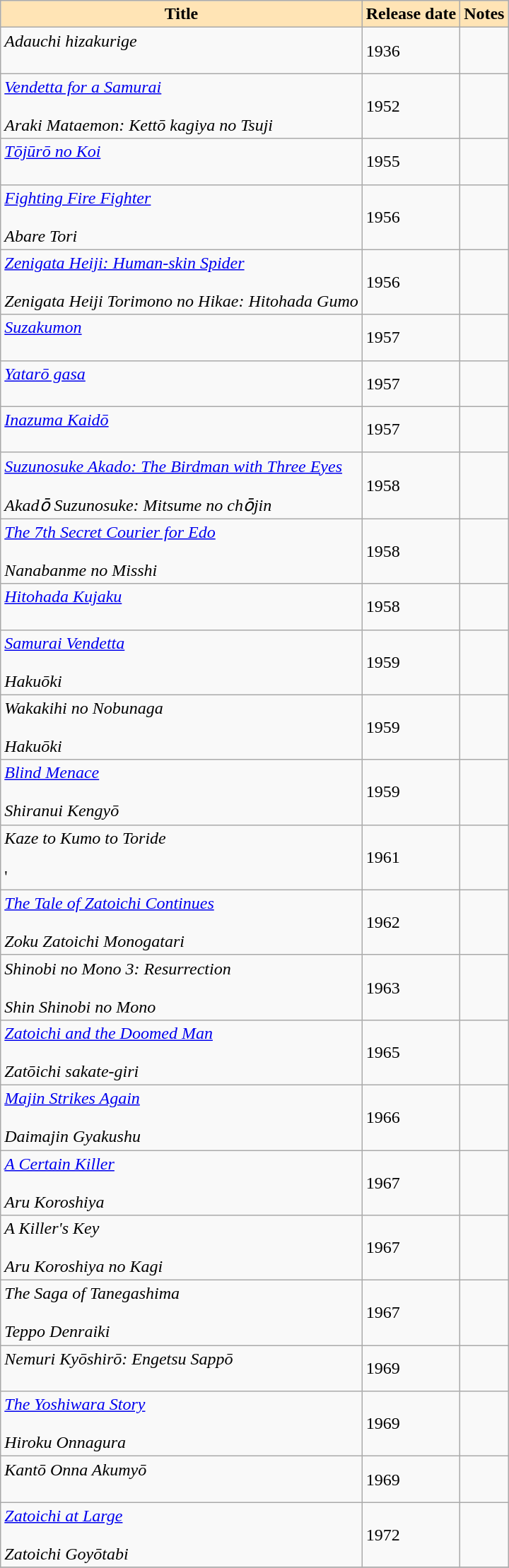<table class="wikitable">
<tr>
<th style="background:#FFE4B5;">Title</th>
<th style="background:#FFE4B5;">Release date</th>
<th style="background:#FFE4B5;">Notes</th>
</tr>
<tr>
<td><em>Adauchi hizakurige</em><br><br></td>
<td>1936</td>
<td></td>
</tr>
<tr>
<td><em><a href='#'>Vendetta for a Samurai</a></em><br><br><em>Araki Mataemon: Kettō kagiya no Tsuji</em></td>
<td>1952</td>
<td></td>
</tr>
<tr>
<td><em><a href='#'>Tōjūrō no Koi</a></em><br><br></td>
<td>1955</td>
<td></td>
</tr>
<tr>
<td><em><a href='#'>Fighting Fire Fighter</a></em><br><br><em>Abare Tori</em></td>
<td>1956</td>
<td></td>
</tr>
<tr>
<td><em><a href='#'>Zenigata Heiji: Human-skin Spider</a></em><br><br><em>Zenigata Heiji Torimono no Hikae: Hitohada Gumo</em></td>
<td>1956</td>
<td></td>
</tr>
<tr>
<td><em><a href='#'>Suzakumon</a></em><br><br></td>
<td>1957</td>
<td></td>
</tr>
<tr>
<td><em><a href='#'>Yatarō gasa</a></em><br><br></td>
<td>1957</td>
<td></td>
</tr>
<tr>
<td><em><a href='#'>Inazuma Kaidō</a></em><br><br></td>
<td>1957</td>
<td></td>
</tr>
<tr>
<td><em><a href='#'>Suzunosuke Akado: The Birdman with Three Eyes</a></em><br><br><em>Akadо̄ Suzunosuke: Mitsume no chо̄jin</em></td>
<td>1958</td>
<td></td>
</tr>
<tr>
<td><em><a href='#'>The 7th Secret Courier for Edo</a></em><br><br><em>Nanabanme no Misshi</em></td>
<td>1958</td>
<td></td>
</tr>
<tr>
<td><em><a href='#'>Hitohada Kujaku</a></em><br><br></td>
<td>1958</td>
<td></td>
</tr>
<tr>
<td><em><a href='#'>Samurai Vendetta</a></em><br><br><em>Hakuōki</em></td>
<td>1959</td>
<td></td>
</tr>
<tr>
<td><em>Wakakihi no Nobunaga</em><br><br><em>Hakuōki</em></td>
<td>1959</td>
<td></td>
</tr>
<tr>
<td><em><a href='#'>Blind Menace</a></em><br><br><em>Shiranui Kengyō</em></td>
<td>1959</td>
<td></td>
</tr>
<tr>
<td><em>Kaze to Kumo to Toride</em><br><br>'</td>
<td>1961</td>
<td></td>
</tr>
<tr>
<td><em><a href='#'>The Tale of Zatoichi Continues</a></em><br><br><em>Zoku Zatoichi Monogatari</em></td>
<td>1962</td>
<td></td>
</tr>
<tr>
<td><em>Shinobi no Mono 3: Resurrection</em><br><br><em>Shin Shinobi no Mono</em></td>
<td>1963</td>
<td></td>
</tr>
<tr>
<td><em><a href='#'>Zatoichi and the Doomed Man</a></em><br><br><em> Zatōichi sakate-giri</em></td>
<td>1965</td>
<td></td>
</tr>
<tr>
<td><em><a href='#'>Majin Strikes Again</a></em><br><br><em>Daimajin Gyakushu</em></td>
<td>1966</td>
<td></td>
</tr>
<tr>
<td><em><a href='#'>A Certain Killer</a></em><br><br><em>Aru Koroshiya</em></td>
<td>1967</td>
<td></td>
</tr>
<tr>
<td><em>A Killer's Key</em><br><br><em>Aru Koroshiya no Kagi</em></td>
<td>1967</td>
<td></td>
</tr>
<tr>
<td><em>The Saga of Tanegashima</em><br><br><em>Teppo Denraiki</em></td>
<td>1967</td>
<td></td>
</tr>
<tr>
<td><em>Nemuri Kyōshirō: Engetsu Sappō</em><br><br></td>
<td>1969</td>
<td></td>
</tr>
<tr>
<td><em><a href='#'>The Yoshiwara Story</a></em><br><br><em>Hiroku Onnagura</em></td>
<td>1969</td>
<td></td>
</tr>
<tr>
<td><em>Kantō Onna Akumyō</em><br><br></td>
<td>1969</td>
<td></td>
</tr>
<tr>
<td><em><a href='#'>Zatoichi at Large</a></em><br><br><em>Zatoichi Goyōtabi</em></td>
<td>1972</td>
<td></td>
</tr>
<tr>
</tr>
</table>
